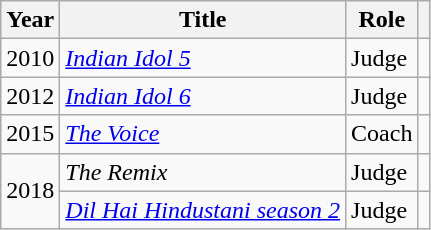<table class="wikitable sortable">
<tr>
<th>Year</th>
<th>Title</th>
<th class="unsortable">Role</th>
<th class="unsortable"></th>
</tr>
<tr>
<td>2010</td>
<td><a href='#'><em>Indian Idol 5</em></a></td>
<td>Judge</td>
<td style="text-align:center;"></td>
</tr>
<tr>
<td>2012</td>
<td><a href='#'><em>Indian Idol 6</em></a></td>
<td>Judge</td>
<td style="text-align:center;"></td>
</tr>
<tr>
<td>2015</td>
<td><em><a href='#'>The Voice</a></em></td>
<td>Coach</td>
<td style="text-align:center;"></td>
</tr>
<tr>
<td rowspan="2">2018</td>
<td><em>The Remix</em></td>
<td>Judge</td>
<td style="text-align:center;"></td>
</tr>
<tr>
<td><em><a href='#'>Dil Hai Hindustani season 2</a></em></td>
<td>Judge</td>
<td style="text-align:center;"></td>
</tr>
</table>
